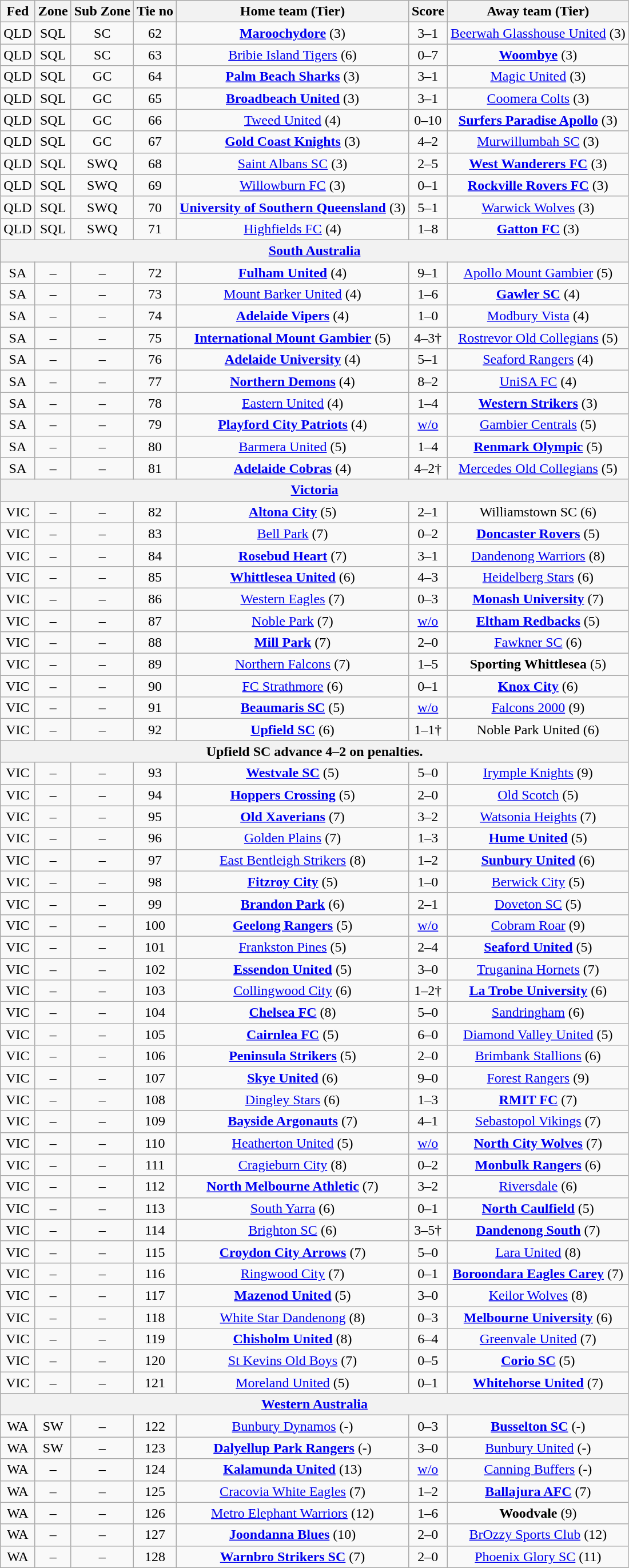<table class="wikitable" style="text-align:center">
<tr>
<th>Fed</th>
<th>Zone</th>
<th>Sub Zone</th>
<th>Tie no</th>
<th>Home team (Tier)</th>
<th>Score</th>
<th>Away team (Tier)</th>
</tr>
<tr>
<td>QLD</td>
<td>SQL</td>
<td>SC</td>
<td>62</td>
<td><strong><a href='#'>Maroochydore</a></strong> (3)</td>
<td>3–1</td>
<td><a href='#'>Beerwah Glasshouse United</a> (3)</td>
</tr>
<tr>
<td>QLD</td>
<td>SQL</td>
<td>SC</td>
<td>63</td>
<td><a href='#'>Bribie Island Tigers</a> (6)</td>
<td>0–7</td>
<td><strong><a href='#'>Woombye</a></strong> (3)</td>
</tr>
<tr>
<td>QLD</td>
<td>SQL</td>
<td>GC</td>
<td>64</td>
<td><strong><a href='#'>Palm Beach Sharks</a></strong> (3)</td>
<td>3–1</td>
<td><a href='#'>Magic United</a> (3)</td>
</tr>
<tr>
<td>QLD</td>
<td>SQL</td>
<td>GC</td>
<td>65</td>
<td><strong><a href='#'>Broadbeach United</a></strong> (3)</td>
<td>3–1</td>
<td><a href='#'>Coomera Colts</a> (3)</td>
</tr>
<tr>
<td>QLD</td>
<td>SQL</td>
<td>GC</td>
<td>66</td>
<td><a href='#'>Tweed United</a> (4)</td>
<td>0–10</td>
<td><strong><a href='#'>Surfers Paradise Apollo</a></strong> (3)</td>
</tr>
<tr>
<td>QLD</td>
<td>SQL</td>
<td>GC</td>
<td>67</td>
<td><strong><a href='#'>Gold Coast Knights</a></strong> (3)</td>
<td>4–2</td>
<td><a href='#'>Murwillumbah SC</a> (3)</td>
</tr>
<tr>
<td>QLD</td>
<td>SQL</td>
<td>SWQ</td>
<td>68</td>
<td><a href='#'>Saint Albans SC</a> (3)</td>
<td>2–5</td>
<td><strong><a href='#'>West Wanderers FC</a></strong> (3)</td>
</tr>
<tr>
<td>QLD</td>
<td>SQL</td>
<td>SWQ</td>
<td>69</td>
<td><a href='#'>Willowburn FC</a> (3)</td>
<td>0–1</td>
<td><strong><a href='#'>Rockville Rovers FC</a></strong> (3)</td>
</tr>
<tr>
<td>QLD</td>
<td>SQL</td>
<td>SWQ</td>
<td>70</td>
<td><strong><a href='#'>University of Southern Queensland</a></strong> (3)</td>
<td>5–1</td>
<td><a href='#'>Warwick Wolves</a> (3)</td>
</tr>
<tr>
<td>QLD</td>
<td>SQL</td>
<td>SWQ</td>
<td>71</td>
<td><a href='#'>Highfields FC</a>  (4)</td>
<td>1–8</td>
<td><strong><a href='#'>Gatton FC</a></strong> (3)</td>
</tr>
<tr>
<th colspan=7><a href='#'>South Australia</a></th>
</tr>
<tr>
<td>SA</td>
<td>–</td>
<td>–</td>
<td>72</td>
<td><strong><a href='#'>Fulham United</a></strong> (4)</td>
<td>9–1</td>
<td><a href='#'>Apollo Mount Gambier</a> (5)</td>
</tr>
<tr>
<td>SA</td>
<td>–</td>
<td>–</td>
<td>73</td>
<td><a href='#'>Mount Barker United</a> (4)</td>
<td>1–6</td>
<td><strong><a href='#'>Gawler SC</a></strong> (4)</td>
</tr>
<tr>
<td>SA</td>
<td>–</td>
<td>–</td>
<td>74</td>
<td><strong><a href='#'>Adelaide Vipers</a></strong> (4)</td>
<td>1–0</td>
<td><a href='#'>Modbury Vista</a> (4)</td>
</tr>
<tr>
<td>SA</td>
<td>–</td>
<td>–</td>
<td>75</td>
<td><strong><a href='#'>International Mount Gambier</a></strong> (5)</td>
<td>4–3†</td>
<td><a href='#'>Rostrevor Old Collegians</a> (5)</td>
</tr>
<tr>
<td>SA</td>
<td>–</td>
<td>–</td>
<td>76</td>
<td><strong><a href='#'>Adelaide University</a></strong> (4)</td>
<td>5–1</td>
<td><a href='#'>Seaford Rangers</a> (4)</td>
</tr>
<tr>
<td>SA</td>
<td>–</td>
<td>–</td>
<td>77</td>
<td><strong><a href='#'>Northern Demons</a></strong> (4)</td>
<td>8–2</td>
<td><a href='#'>UniSA FC</a> (4)</td>
</tr>
<tr>
<td>SA</td>
<td>–</td>
<td>–</td>
<td>78</td>
<td><a href='#'>Eastern United</a> (4)</td>
<td>1–4</td>
<td><strong><a href='#'>Western Strikers</a></strong> (3)</td>
</tr>
<tr>
<td>SA</td>
<td>–</td>
<td>–</td>
<td>79</td>
<td><strong><a href='#'>Playford City Patriots</a></strong> (4)</td>
<td><a href='#'>w/o</a></td>
<td><a href='#'>Gambier Centrals</a> (5)</td>
</tr>
<tr>
<td>SA</td>
<td>–</td>
<td>–</td>
<td>80</td>
<td><a href='#'>Barmera United</a> (5)</td>
<td>1–4</td>
<td><strong><a href='#'>Renmark Olympic</a></strong> (5)</td>
</tr>
<tr>
<td>SA</td>
<td>–</td>
<td>–</td>
<td>81</td>
<td><strong><a href='#'>Adelaide Cobras</a></strong> (4)</td>
<td>4–2†</td>
<td><a href='#'>Mercedes Old Collegians</a> (5)</td>
</tr>
<tr>
<th colspan=7><a href='#'>Victoria</a></th>
</tr>
<tr>
<td>VIC</td>
<td>–</td>
<td>–</td>
<td>82</td>
<td><strong><a href='#'>Altona City</a></strong> (5)</td>
<td>2–1</td>
<td>Williamstown SC (6)</td>
</tr>
<tr>
<td>VIC</td>
<td>–</td>
<td>–</td>
<td>83</td>
<td><a href='#'>Bell Park</a> (7)</td>
<td>0–2</td>
<td><strong><a href='#'>Doncaster Rovers</a></strong> (5)</td>
</tr>
<tr>
<td>VIC</td>
<td>–</td>
<td>–</td>
<td>84</td>
<td><strong><a href='#'>Rosebud Heart</a></strong> (7)</td>
<td>3–1</td>
<td><a href='#'>Dandenong Warriors</a> (8)</td>
</tr>
<tr>
<td>VIC</td>
<td>–</td>
<td>–</td>
<td>85</td>
<td><strong><a href='#'>Whittlesea United</a></strong> (6)</td>
<td>4–3</td>
<td><a href='#'>Heidelberg Stars</a> (6)</td>
</tr>
<tr>
<td>VIC</td>
<td>–</td>
<td>–</td>
<td>86</td>
<td><a href='#'>Western Eagles</a> (7)</td>
<td>0–3</td>
<td><strong><a href='#'>Monash University</a></strong> (7)</td>
</tr>
<tr>
<td>VIC</td>
<td>–</td>
<td>–</td>
<td>87</td>
<td><a href='#'>Noble Park</a> (7)</td>
<td><a href='#'>w/o</a></td>
<td><strong><a href='#'>Eltham Redbacks</a></strong> (5)</td>
</tr>
<tr>
<td>VIC</td>
<td>–</td>
<td>–</td>
<td>88</td>
<td><strong><a href='#'>Mill Park</a></strong> (7)</td>
<td>2–0</td>
<td><a href='#'>Fawkner SC</a> (6)</td>
</tr>
<tr>
<td>VIC</td>
<td>–</td>
<td>–</td>
<td>89</td>
<td><a href='#'>Northern Falcons</a> (7)</td>
<td>1–5</td>
<td><strong>Sporting Whittlesea</strong> (5)</td>
</tr>
<tr>
<td>VIC</td>
<td>–</td>
<td>–</td>
<td>90</td>
<td><a href='#'>FC Strathmore</a> (6)</td>
<td>0–1</td>
<td><strong><a href='#'>Knox City</a></strong> (6)</td>
</tr>
<tr>
<td>VIC</td>
<td>–</td>
<td>–</td>
<td>91</td>
<td><strong><a href='#'>Beaumaris SC</a></strong> (5)</td>
<td><a href='#'>w/o</a></td>
<td><a href='#'>Falcons 2000</a> (9)</td>
</tr>
<tr>
<td>VIC</td>
<td>–</td>
<td>–</td>
<td>92</td>
<td><strong><a href='#'>Upfield SC</a></strong> (6)</td>
<td>1–1†</td>
<td>Noble Park United (6)</td>
</tr>
<tr>
<th colspan=7>Upfield SC advance 4–2 on penalties.</th>
</tr>
<tr>
<td>VIC</td>
<td>–</td>
<td>–</td>
<td>93</td>
<td><strong><a href='#'>Westvale SC</a></strong> (5)</td>
<td>5–0</td>
<td><a href='#'>Irymple Knights</a> (9)</td>
</tr>
<tr>
<td>VIC</td>
<td>–</td>
<td>–</td>
<td>94</td>
<td><strong><a href='#'>Hoppers Crossing</a></strong> (5)</td>
<td>2–0</td>
<td><a href='#'>Old Scotch</a> (5)</td>
</tr>
<tr>
<td>VIC</td>
<td>–</td>
<td>–</td>
<td>95</td>
<td><strong><a href='#'>Old Xaverians</a></strong> (7)</td>
<td>3–2</td>
<td><a href='#'>Watsonia Heights</a> (7)</td>
</tr>
<tr>
<td>VIC</td>
<td>–</td>
<td>–</td>
<td>96</td>
<td><a href='#'>Golden Plains</a> (7)</td>
<td>1–3</td>
<td><strong><a href='#'>Hume United</a></strong> (5)</td>
</tr>
<tr>
<td>VIC</td>
<td>–</td>
<td>–</td>
<td>97</td>
<td><a href='#'>East Bentleigh Strikers</a> (8)</td>
<td>1–2</td>
<td><strong><a href='#'>Sunbury United</a></strong> (6)</td>
</tr>
<tr>
<td>VIC</td>
<td>–</td>
<td>–</td>
<td>98</td>
<td><strong><a href='#'>Fitzroy City</a></strong> (5)</td>
<td>1–0</td>
<td><a href='#'>Berwick City</a> (5)</td>
</tr>
<tr>
<td>VIC</td>
<td>–</td>
<td>–</td>
<td>99</td>
<td><strong><a href='#'>Brandon Park</a></strong> (6)</td>
<td>2–1</td>
<td><a href='#'>Doveton SC</a> (5)</td>
</tr>
<tr>
<td>VIC</td>
<td>–</td>
<td>–</td>
<td>100</td>
<td><strong><a href='#'>Geelong Rangers</a></strong> (5)</td>
<td><a href='#'>w/o</a></td>
<td><a href='#'>Cobram Roar</a> (9)</td>
</tr>
<tr>
<td>VIC</td>
<td>–</td>
<td>–</td>
<td>101</td>
<td><a href='#'>Frankston Pines</a> (5)</td>
<td>2–4</td>
<td><strong><a href='#'>Seaford United</a></strong> (5)</td>
</tr>
<tr>
<td>VIC</td>
<td>–</td>
<td>–</td>
<td>102</td>
<td><strong><a href='#'>Essendon United</a></strong> (5)</td>
<td>3–0</td>
<td><a href='#'>Truganina Hornets</a> (7)</td>
</tr>
<tr>
<td>VIC</td>
<td>–</td>
<td>–</td>
<td>103</td>
<td><a href='#'>Collingwood City</a> (6)</td>
<td>1–2†</td>
<td><strong><a href='#'>La Trobe University</a></strong> (6)</td>
</tr>
<tr>
<td>VIC</td>
<td>–</td>
<td>–</td>
<td>104</td>
<td><strong><a href='#'>Chelsea FC</a></strong> (8)</td>
<td>5–0</td>
<td><a href='#'>Sandringham</a> (6)</td>
</tr>
<tr>
<td>VIC</td>
<td>–</td>
<td>–</td>
<td>105</td>
<td><strong><a href='#'>Cairnlea FC</a></strong> (5)</td>
<td>6–0</td>
<td><a href='#'>Diamond Valley United</a> (5)</td>
</tr>
<tr>
<td>VIC</td>
<td>–</td>
<td>–</td>
<td>106</td>
<td><strong><a href='#'>Peninsula Strikers</a></strong> (5)</td>
<td>2–0</td>
<td><a href='#'>Brimbank Stallions</a> (6)</td>
</tr>
<tr>
<td>VIC</td>
<td>–</td>
<td>–</td>
<td>107</td>
<td><strong><a href='#'>Skye United</a></strong> (6)</td>
<td>9–0</td>
<td><a href='#'>Forest Rangers</a> (9)</td>
</tr>
<tr>
<td>VIC</td>
<td>–</td>
<td>–</td>
<td>108</td>
<td><a href='#'>Dingley Stars</a> (6)</td>
<td>1–3</td>
<td><strong><a href='#'>RMIT FC</a></strong> (7)</td>
</tr>
<tr>
<td>VIC</td>
<td>–</td>
<td>–</td>
<td>109</td>
<td><strong><a href='#'>Bayside Argonauts</a></strong> (7)</td>
<td>4–1</td>
<td><a href='#'>Sebastopol Vikings</a> (7)</td>
</tr>
<tr>
<td>VIC</td>
<td>–</td>
<td>–</td>
<td>110</td>
<td><a href='#'>Heatherton United</a> (5)</td>
<td><a href='#'>w/o</a></td>
<td><strong><a href='#'>North City Wolves</a></strong> (7)</td>
</tr>
<tr>
<td>VIC</td>
<td>–</td>
<td>–</td>
<td>111</td>
<td><a href='#'>Cragieburn City</a> (8)</td>
<td>0–2</td>
<td><strong><a href='#'>Monbulk Rangers</a></strong> (6)</td>
</tr>
<tr>
<td>VIC</td>
<td>–</td>
<td>–</td>
<td>112</td>
<td><strong><a href='#'>North Melbourne Athletic</a></strong> (7)</td>
<td>3–2</td>
<td><a href='#'>Riversdale</a> (6)</td>
</tr>
<tr>
<td>VIC</td>
<td>–</td>
<td>–</td>
<td>113</td>
<td><a href='#'>South Yarra</a> (6)</td>
<td>0–1</td>
<td><strong><a href='#'>North Caulfield</a></strong> (5)</td>
</tr>
<tr>
<td>VIC</td>
<td>–</td>
<td>–</td>
<td>114</td>
<td><a href='#'>Brighton SC</a> (6)</td>
<td>3–5†</td>
<td><strong><a href='#'>Dandenong South</a></strong> (7)</td>
</tr>
<tr>
<td>VIC</td>
<td>–</td>
<td>–</td>
<td>115</td>
<td><strong><a href='#'>Croydon City Arrows</a></strong> (7)</td>
<td>5–0</td>
<td><a href='#'>Lara United</a> (8)</td>
</tr>
<tr>
<td>VIC</td>
<td>–</td>
<td>–</td>
<td>116</td>
<td><a href='#'>Ringwood City</a> (7)</td>
<td>0–1</td>
<td><strong><a href='#'>Boroondara Eagles Carey</a></strong> (7)</td>
</tr>
<tr>
<td>VIC</td>
<td>–</td>
<td>–</td>
<td>117</td>
<td><strong><a href='#'>Mazenod United</a></strong> (5)</td>
<td>3–0</td>
<td><a href='#'>Keilor Wolves</a> (8)</td>
</tr>
<tr>
<td>VIC</td>
<td>–</td>
<td>–</td>
<td>118</td>
<td><a href='#'>White Star Dandenong</a> (8)</td>
<td>0–3</td>
<td><strong><a href='#'>Melbourne University</a></strong> (6)</td>
</tr>
<tr>
<td>VIC</td>
<td>–</td>
<td>–</td>
<td>119</td>
<td><strong><a href='#'>Chisholm United</a></strong> (8)</td>
<td>6–4</td>
<td><a href='#'>Greenvale United</a> (7)</td>
</tr>
<tr>
<td>VIC</td>
<td>–</td>
<td>–</td>
<td>120</td>
<td><a href='#'>St Kevins Old Boys</a> (7)</td>
<td>0–5</td>
<td><strong><a href='#'>Corio SC</a></strong> (5)</td>
</tr>
<tr>
<td>VIC</td>
<td>–</td>
<td>–</td>
<td>121</td>
<td><a href='#'>Moreland United</a> (5)</td>
<td>0–1</td>
<td><strong><a href='#'>Whitehorse United</a></strong> (7)</td>
</tr>
<tr>
<th colspan=7><a href='#'>Western Australia</a></th>
</tr>
<tr>
<td>WA</td>
<td>SW</td>
<td>–</td>
<td>122</td>
<td><a href='#'>Bunbury Dynamos</a> (-)</td>
<td>0–3</td>
<td><strong><a href='#'>Busselton SC</a></strong> (-)</td>
</tr>
<tr>
<td>WA</td>
<td>SW</td>
<td>–</td>
<td>123</td>
<td><strong><a href='#'>Dalyellup Park Rangers</a></strong> (-)</td>
<td>3–0</td>
<td><a href='#'>Bunbury United</a> (-)</td>
</tr>
<tr>
<td>WA</td>
<td>–</td>
<td>–</td>
<td>124</td>
<td><strong><a href='#'>Kalamunda United</a></strong> (13)</td>
<td><a href='#'>w/o</a></td>
<td><a href='#'>Canning Buffers</a> (-)</td>
</tr>
<tr>
<td>WA</td>
<td>–</td>
<td>–</td>
<td>125</td>
<td><a href='#'>Cracovia White Eagles</a> (7)</td>
<td>1–2</td>
<td><strong><a href='#'>Ballajura AFC</a></strong> (7)</td>
</tr>
<tr>
<td>WA</td>
<td>–</td>
<td>–</td>
<td>126</td>
<td><a href='#'>Metro Elephant Warriors</a> (12)</td>
<td>1–6</td>
<td><strong>Woodvale</strong> (9)</td>
</tr>
<tr>
<td>WA</td>
<td>–</td>
<td>–</td>
<td>127</td>
<td><strong><a href='#'>Joondanna Blues</a></strong> (10)</td>
<td>2–0</td>
<td><a href='#'>BrOzzy Sports Club</a> (12)</td>
</tr>
<tr>
<td>WA</td>
<td>–</td>
<td>–</td>
<td>128</td>
<td><strong><a href='#'>Warnbro Strikers SC</a></strong> (7)</td>
<td>2–0</td>
<td><a href='#'>Phoenix Glory SC</a> (11)</td>
</tr>
</table>
